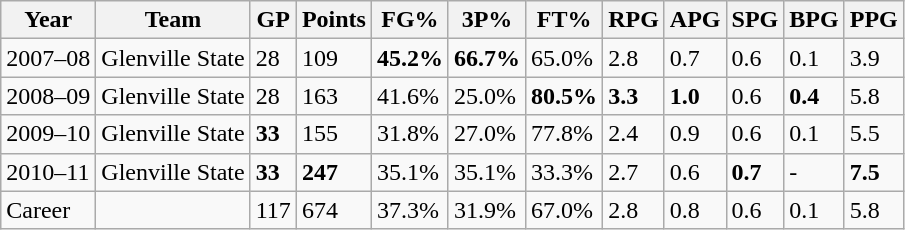<table class="wikitable">
<tr>
<th>Year</th>
<th>Team</th>
<th>GP</th>
<th>Points</th>
<th>FG%</th>
<th>3P%</th>
<th>FT%</th>
<th>RPG</th>
<th>APG</th>
<th>SPG</th>
<th>BPG</th>
<th>PPG</th>
</tr>
<tr>
<td>2007–08</td>
<td>Glenville State</td>
<td>28</td>
<td>109</td>
<td><strong>45.2%</strong></td>
<td><strong>66.7%</strong></td>
<td>65.0%</td>
<td>2.8</td>
<td>0.7</td>
<td>0.6</td>
<td>0.1</td>
<td>3.9</td>
</tr>
<tr>
<td>2008–09</td>
<td>Glenville State</td>
<td>28</td>
<td>163</td>
<td>41.6%</td>
<td>25.0%</td>
<td><strong>80.5%</strong></td>
<td><strong>3.3</strong></td>
<td><strong>1.0</strong></td>
<td>0.6</td>
<td><strong>0.4</strong></td>
<td>5.8</td>
</tr>
<tr>
<td>2009–10</td>
<td>Glenville State</td>
<td><strong>33</strong></td>
<td>155</td>
<td>31.8%</td>
<td>27.0%</td>
<td>77.8%</td>
<td>2.4</td>
<td>0.9</td>
<td>0.6</td>
<td>0.1</td>
<td>5.5</td>
</tr>
<tr>
<td>2010–11</td>
<td>Glenville State</td>
<td><strong>33</strong></td>
<td><strong>247</strong></td>
<td>35.1%</td>
<td>35.1%</td>
<td>33.3%</td>
<td>2.7</td>
<td>0.6</td>
<td><strong>0.7</strong></td>
<td>-</td>
<td><strong>7.5</strong></td>
</tr>
<tr>
<td>Career</td>
<td></td>
<td>117</td>
<td>674</td>
<td>37.3%</td>
<td>31.9%</td>
<td>67.0%</td>
<td>2.8</td>
<td>0.8</td>
<td>0.6</td>
<td>0.1</td>
<td>5.8</td>
</tr>
</table>
